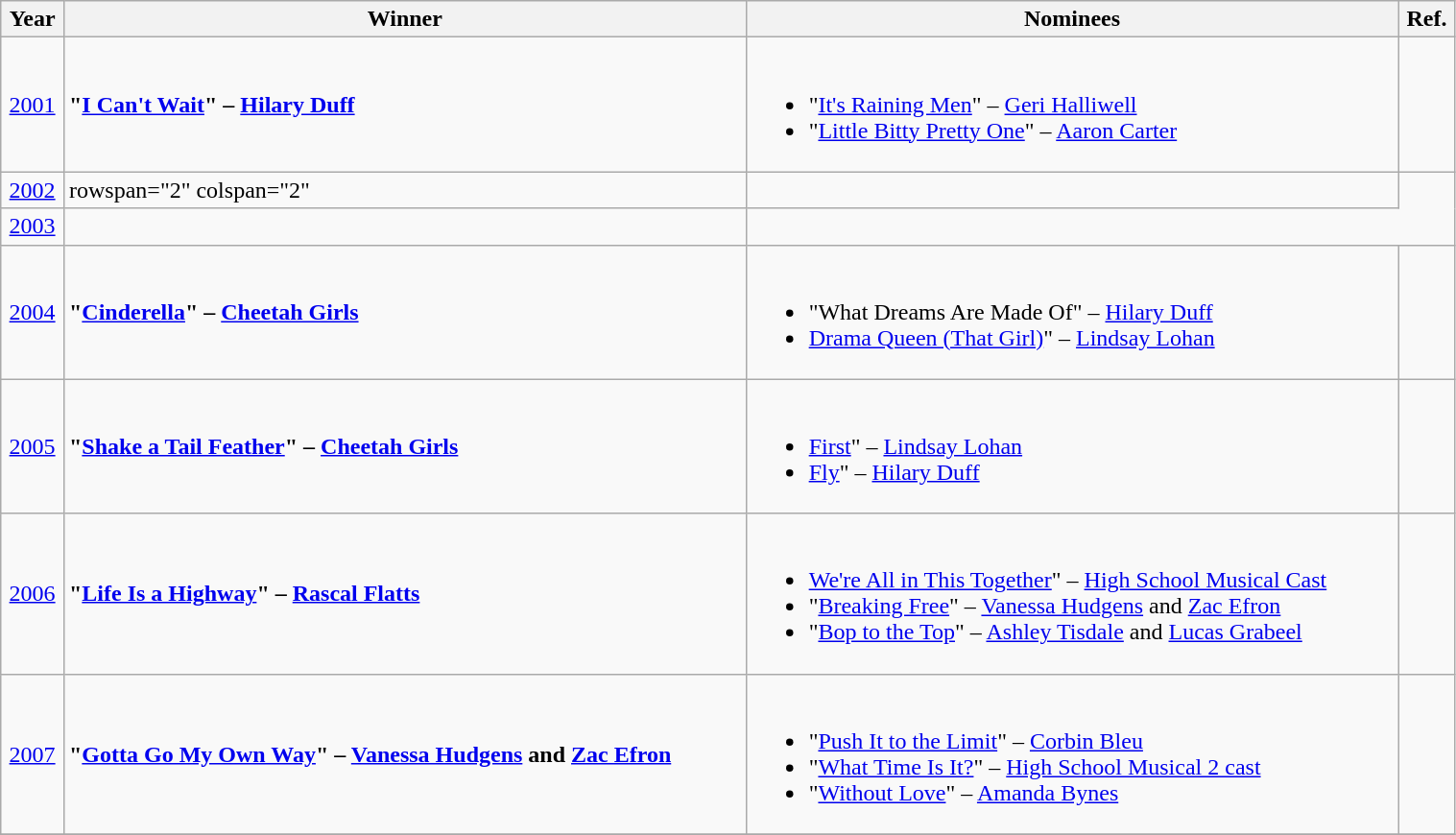<table class="wikitable" width=80%>
<tr>
<th>Year</th>
<th>Winner</th>
<th>Nominees</th>
<th>Ref.</th>
</tr>
<tr>
<td align="center"><a href='#'>2001</a></td>
<td><strong>"<a href='#'>I Can't Wait</a>" – <a href='#'>Hilary Duff</a></strong></td>
<td><br><ul><li>"<a href='#'>It's Raining Men</a>" – <a href='#'>Geri Halliwell</a></li><li>"<a href='#'>Little Bitty Pretty One</a>" – <a href='#'>Aaron Carter</a></li></ul></td>
<td align="center"></td>
</tr>
<tr>
<td align="center"><a href='#'>2002</a></td>
<td>rowspan="2" colspan="2" </td>
<td align="center"></td>
</tr>
<tr>
<td align="center"><a href='#'>2003</a></td>
<td align="center"></td>
</tr>
<tr>
<td align="center"><a href='#'>2004</a></td>
<td><strong>"<a href='#'>Cinderella</a>" – <a href='#'>Cheetah Girls</a></strong></td>
<td><br><ul><li>"What Dreams Are Made Of" – <a href='#'>Hilary Duff</a></li><li><a href='#'>Drama Queen (That Girl)</a>" – <a href='#'>Lindsay Lohan</a></li></ul></td>
<td align="center"></td>
</tr>
<tr>
<td align="center"><a href='#'>2005</a></td>
<td><strong>"<a href='#'>Shake a Tail Feather</a>" – <a href='#'>Cheetah Girls</a></strong></td>
<td><br><ul><li><a href='#'>First</a>" – <a href='#'>Lindsay Lohan</a></li><li><a href='#'>Fly</a>" – <a href='#'>Hilary Duff</a></li></ul></td>
<td align="center"></td>
</tr>
<tr>
<td align="center"><a href='#'>2006</a></td>
<td><strong>"<a href='#'>Life Is a Highway</a>" – <a href='#'>Rascal Flatts</a></strong></td>
<td><br><ul><li><a href='#'>We're All in This Together</a>" – <a href='#'>High School Musical Cast</a></li><li>"<a href='#'>Breaking Free</a>" – <a href='#'>Vanessa Hudgens</a> and <a href='#'>Zac Efron</a></li><li>"<a href='#'>Bop to the Top</a>" – <a href='#'>Ashley Tisdale</a> and <a href='#'>Lucas Grabeel</a></li></ul></td>
<td align="center"></td>
</tr>
<tr>
<td align="center"><a href='#'>2007</a></td>
<td><strong>"<a href='#'>Gotta Go My Own Way</a>" – <a href='#'>Vanessa Hudgens</a> and <a href='#'>Zac Efron</a></strong></td>
<td><br><ul><li>"<a href='#'>Push It to the Limit</a>" – <a href='#'>Corbin Bleu</a></li><li>"<a href='#'>What Time Is It?</a>" – <a href='#'>High School Musical 2 cast</a></li><li>"<a href='#'>Without Love</a>" – <a href='#'>Amanda Bynes</a></li></ul></td>
<td align="center"></td>
</tr>
<tr>
</tr>
</table>
